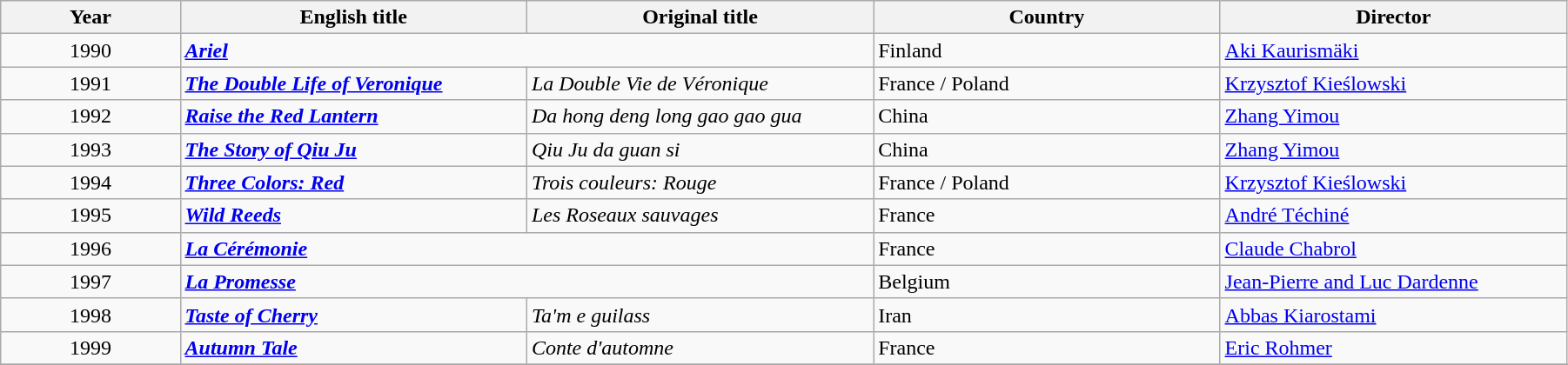<table class="wikitable" width="95%" cellpadding="5">
<tr>
<th width="100"><strong>Year</strong></th>
<th width="200"><strong>English title</strong></th>
<th width="200"><strong>Original title</strong></th>
<th width="200"><strong>Country</strong></th>
<th width="200"><strong>Director</strong></th>
</tr>
<tr>
<td style="text-align:center;">1990</td>
<td colspan="2"><strong><em><a href='#'>Ariel</a></em></strong></td>
<td>Finland</td>
<td><a href='#'>Aki Kaurismäki</a></td>
</tr>
<tr>
<td style="text-align:center;">1991</td>
<td><strong><em><a href='#'>The Double Life of Veronique</a></em></strong></td>
<td><em>La Double Vie de Véronique</em></td>
<td>France / Poland</td>
<td><a href='#'>Krzysztof Kieślowski</a></td>
</tr>
<tr>
<td style="text-align:center;">1992</td>
<td><strong><em><a href='#'>Raise the Red Lantern</a></em></strong></td>
<td><em>Da hong deng long gao gao gua</em></td>
<td>China</td>
<td><a href='#'>Zhang Yimou</a></td>
</tr>
<tr>
<td style="text-align:center;">1993</td>
<td><strong><em><a href='#'>The Story of Qiu Ju</a></em></strong></td>
<td><em>Qiu Ju da guan si</em></td>
<td>China</td>
<td><a href='#'>Zhang Yimou</a></td>
</tr>
<tr>
<td style="text-align:center;">1994</td>
<td><strong><em><a href='#'>Three Colors: Red</a></em></strong></td>
<td><em>Trois couleurs: Rouge</em></td>
<td>France / Poland</td>
<td><a href='#'>Krzysztof Kieślowski</a></td>
</tr>
<tr>
<td style="text-align:center;">1995</td>
<td><strong><em><a href='#'>Wild Reeds</a></em></strong></td>
<td><em>Les Roseaux sauvages</em></td>
<td>France</td>
<td><a href='#'>André Téchiné</a></td>
</tr>
<tr>
<td style="text-align:center;">1996</td>
<td colspan="2"><strong><em><a href='#'>La Cérémonie</a></em></strong></td>
<td>France</td>
<td><a href='#'>Claude Chabrol</a></td>
</tr>
<tr>
<td style="text-align:center;">1997</td>
<td colspan="2"><strong><em><a href='#'>La Promesse</a></em></strong></td>
<td>Belgium</td>
<td><a href='#'>Jean-Pierre and Luc Dardenne</a></td>
</tr>
<tr>
<td style="text-align:center;">1998</td>
<td><strong><em><a href='#'>Taste of Cherry</a></em></strong></td>
<td><em>Ta'm e guilass</em></td>
<td>Iran</td>
<td><a href='#'>Abbas Kiarostami</a></td>
</tr>
<tr>
<td style="text-align:center;">1999</td>
<td><strong><em><a href='#'>Autumn Tale</a></em></strong></td>
<td><em>Conte d'automne</em></td>
<td>France</td>
<td><a href='#'>Eric Rohmer</a></td>
</tr>
<tr>
</tr>
</table>
